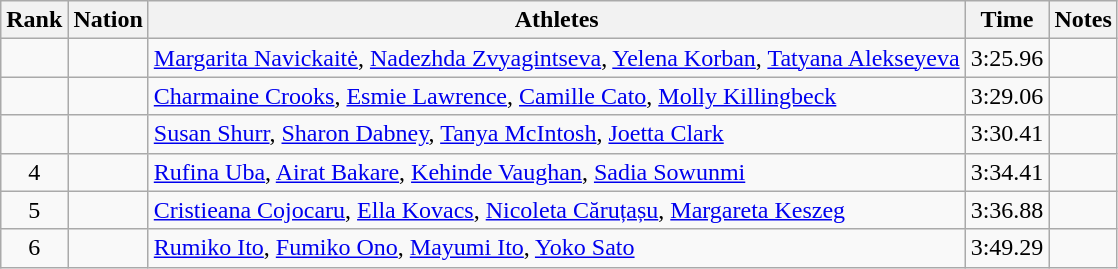<table class="wikitable sortable" style="text-align:center">
<tr>
<th>Rank</th>
<th>Nation</th>
<th>Athletes</th>
<th>Time</th>
<th>Notes</th>
</tr>
<tr>
<td></td>
<td align=left></td>
<td align=left><a href='#'>Margarita Navickaitė</a>, <a href='#'>Nadezhda Zvyagintseva</a>, <a href='#'>Yelena Korban</a>, <a href='#'>Tatyana Alekseyeva</a></td>
<td>3:25.96</td>
<td></td>
</tr>
<tr>
<td></td>
<td align=left></td>
<td align=left><a href='#'>Charmaine Crooks</a>, <a href='#'>Esmie Lawrence</a>, <a href='#'>Camille Cato</a>, <a href='#'>Molly Killingbeck</a></td>
<td>3:29.06</td>
<td></td>
</tr>
<tr>
<td></td>
<td align=left></td>
<td align=left><a href='#'>Susan Shurr</a>, <a href='#'>Sharon Dabney</a>, <a href='#'>Tanya McIntosh</a>, <a href='#'>Joetta Clark</a></td>
<td>3:30.41</td>
<td></td>
</tr>
<tr>
<td>4</td>
<td align=left></td>
<td align=left><a href='#'>Rufina Uba</a>, <a href='#'>Airat Bakare</a>, <a href='#'>Kehinde Vaughan</a>, <a href='#'>Sadia Sowunmi</a></td>
<td>3:34.41</td>
<td></td>
</tr>
<tr>
<td>5</td>
<td align=left></td>
<td align=left><a href='#'>Cristieana Cojocaru</a>, <a href='#'>Ella Kovacs</a>, <a href='#'>Nicoleta Căruțașu</a>, <a href='#'>Margareta Keszeg</a></td>
<td>3:36.88</td>
<td></td>
</tr>
<tr>
<td>6</td>
<td align=left></td>
<td align=left><a href='#'>Rumiko Ito</a>, <a href='#'>Fumiko Ono</a>, <a href='#'>Mayumi Ito</a>, <a href='#'>Yoko Sato</a></td>
<td>3:49.29</td>
<td></td>
</tr>
</table>
